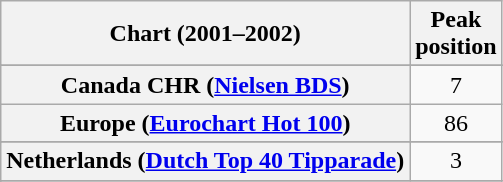<table class="wikitable sortable plainrowheaders" style="text-align:center">
<tr>
<th>Chart (2001–2002)</th>
<th>Peak<br>position</th>
</tr>
<tr>
</tr>
<tr>
<th scope="row">Canada CHR (<a href='#'>Nielsen BDS</a>)</th>
<td>7</td>
</tr>
<tr>
<th scope="row">Europe (<a href='#'>Eurochart Hot 100</a>)</th>
<td>86</td>
</tr>
<tr>
</tr>
<tr>
</tr>
<tr>
<th scope="row">Netherlands (<a href='#'>Dutch Top 40 Tipparade</a>)</th>
<td>3</td>
</tr>
<tr>
</tr>
<tr>
</tr>
<tr>
</tr>
<tr>
</tr>
<tr>
</tr>
<tr>
</tr>
<tr>
</tr>
<tr>
</tr>
<tr>
</tr>
<tr>
</tr>
<tr>
</tr>
<tr>
</tr>
</table>
